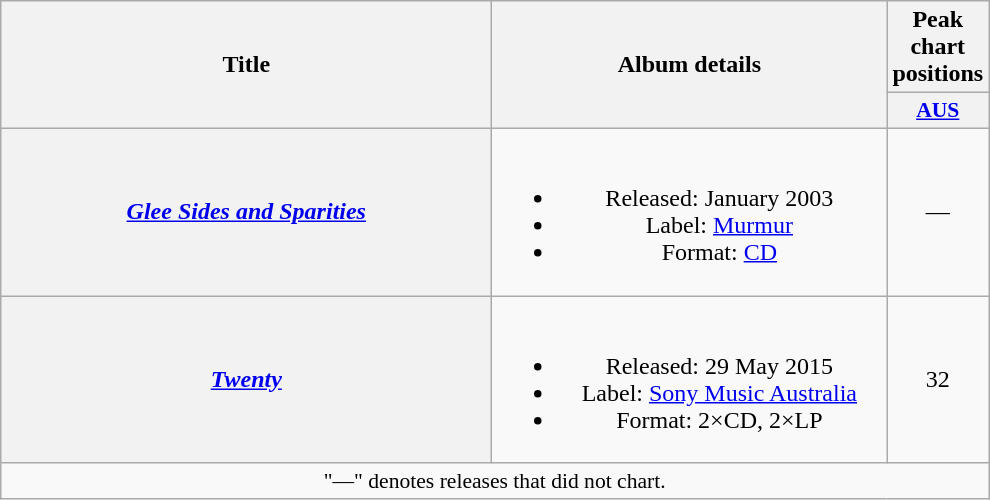<table class="wikitable plainrowheaders" style="text-align:center;">
<tr>
<th scope="col" rowspan="2" style="width:20em;">Title</th>
<th scope="col" rowspan="2" style="width:16em;">Album details</th>
<th scope="col" colspan="1">Peak chart positions</th>
</tr>
<tr>
<th scope="col" style="width:2.2em;font-size:90%;"><a href='#'>AUS</a><br></th>
</tr>
<tr>
<th scope="row"><em><a href='#'>Glee Sides and Sparities</a></em></th>
<td><br><ul><li>Released: January 2003</li><li>Label: <a href='#'>Murmur</a> </li><li>Format: <a href='#'>CD</a></li></ul></td>
<td>—</td>
</tr>
<tr>
<th scope="row"><em><a href='#'>Twenty</a></em></th>
<td><br><ul><li>Released: 29 May 2015</li><li>Label: <a href='#'>Sony Music Australia</a> </li><li>Format: 2×CD, 2×LP</li></ul></td>
<td>32</td>
</tr>
<tr>
<td colspan="4" style="font-size:90%">"—" denotes releases that did not chart.</td>
</tr>
</table>
